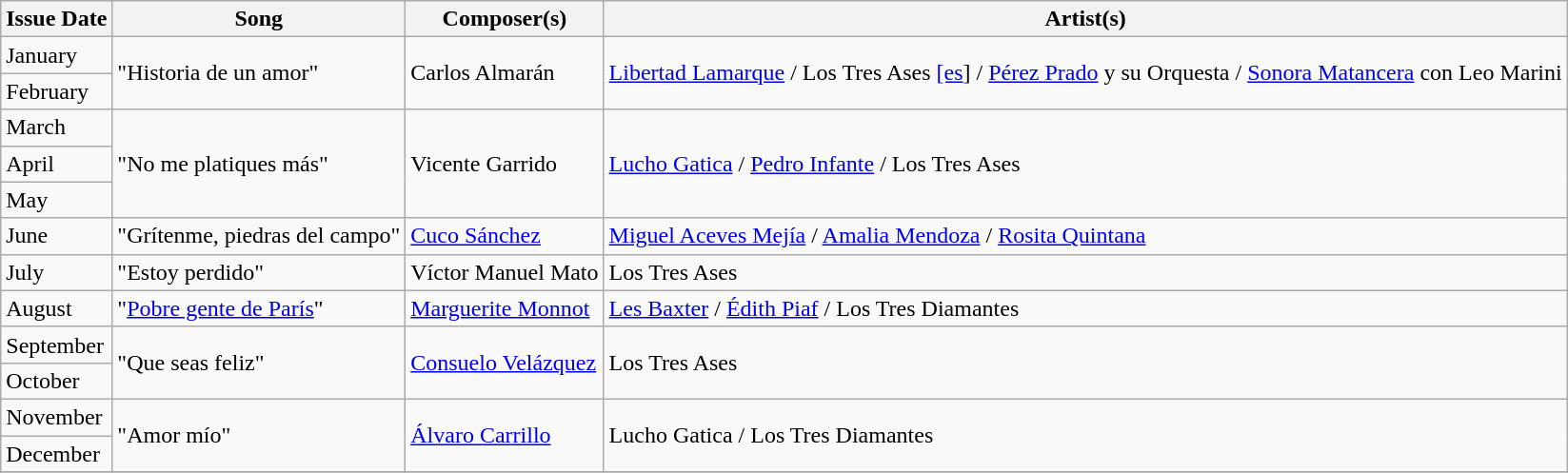<table class="wikitable">
<tr>
<th>Issue Date</th>
<th>Song</th>
<th>Composer(s)</th>
<th>Artist(s)</th>
</tr>
<tr>
<td>January</td>
<td align="left" rowspan="2">"Historia de un amor"</td>
<td align="left" rowspan="2">Carlos Almarán</td>
<td align="left" rowspan="2"><a href='#'>Libertad Lamarque</a> / Los Tres Ases <a href='#'>[es</a>] / <a href='#'>Pérez Prado</a> y su Orquesta / <a href='#'>Sonora Matancera</a> con Leo Marini</td>
</tr>
<tr>
<td>February</td>
</tr>
<tr>
<td>March</td>
<td align="left" rowspan="3">"No me platiques más"</td>
<td align="left" rowspan="3">Vicente Garrido</td>
<td align="left" rowspan="3"><a href='#'>Lucho Gatica</a> / <a href='#'>Pedro Infante</a> / Los Tres Ases</td>
</tr>
<tr>
<td>April</td>
</tr>
<tr>
<td>May</td>
</tr>
<tr>
<td>June</td>
<td align="left" rowspan="1">"Grítenme, piedras del campo"</td>
<td align="left" rowspan="1"><a href='#'>Cuco Sánchez</a></td>
<td align="left" rowspan="1"><a href='#'>Miguel Aceves Mejía</a> / <a href='#'>Amalia Mendoza</a> / <a href='#'>Rosita Quintana</a></td>
</tr>
<tr>
<td>July</td>
<td align="left" rowspan="1">"Estoy perdido"</td>
<td align="left" rowspan="1">Víctor Manuel Mato</td>
<td align="left" rowspan="1">Los Tres Ases</td>
</tr>
<tr>
<td>August</td>
<td align="left" rowspan="1">"<a href='#'>Pobre gente de París</a>"</td>
<td align="left" rowspan="1"><a href='#'>Marguerite Monnot</a></td>
<td align="left" rowspan="1"><a href='#'>Les Baxter</a> / <a href='#'>Édith Piaf</a> / Los Tres Diamantes</td>
</tr>
<tr>
<td>September</td>
<td align="left" rowspan="2">"Que seas feliz"</td>
<td align="left" rowspan="2"><a href='#'>Consuelo Velázquez</a></td>
<td align="left" rowspan="2">Los Tres Ases</td>
</tr>
<tr>
<td>October</td>
</tr>
<tr>
<td>November</td>
<td align="left" rowspan="2">"Amor mío"</td>
<td align="left" rowspan="2"><a href='#'>Álvaro Carrillo</a></td>
<td align="left" rowspan="2">Lucho Gatica / Los Tres Diamantes</td>
</tr>
<tr>
<td>December</td>
</tr>
<tr>
</tr>
</table>
